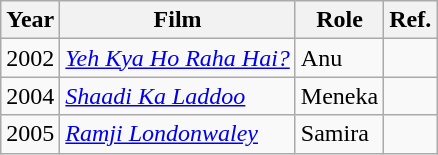<table class="wikitable sortable">
<tr>
<th>Year</th>
<th>Film</th>
<th>Role</th>
<th>Ref.</th>
</tr>
<tr>
<td>2002</td>
<td><em><a href='#'>Yeh Kya Ho Raha Hai?</a></em></td>
<td>Anu</td>
<td></td>
</tr>
<tr>
<td>2004</td>
<td><em><a href='#'>Shaadi Ka Laddoo</a></em></td>
<td>Meneka</td>
<td></td>
</tr>
<tr>
<td>2005</td>
<td><em><a href='#'>Ramji Londonwaley</a></em></td>
<td>Samira</td>
<td></td>
</tr>
</table>
